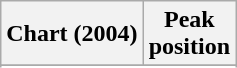<table class="wikitable sortable">
<tr>
<th>Chart (2004)</th>
<th>Peak<br>position</th>
</tr>
<tr>
</tr>
<tr>
</tr>
<tr>
</tr>
</table>
